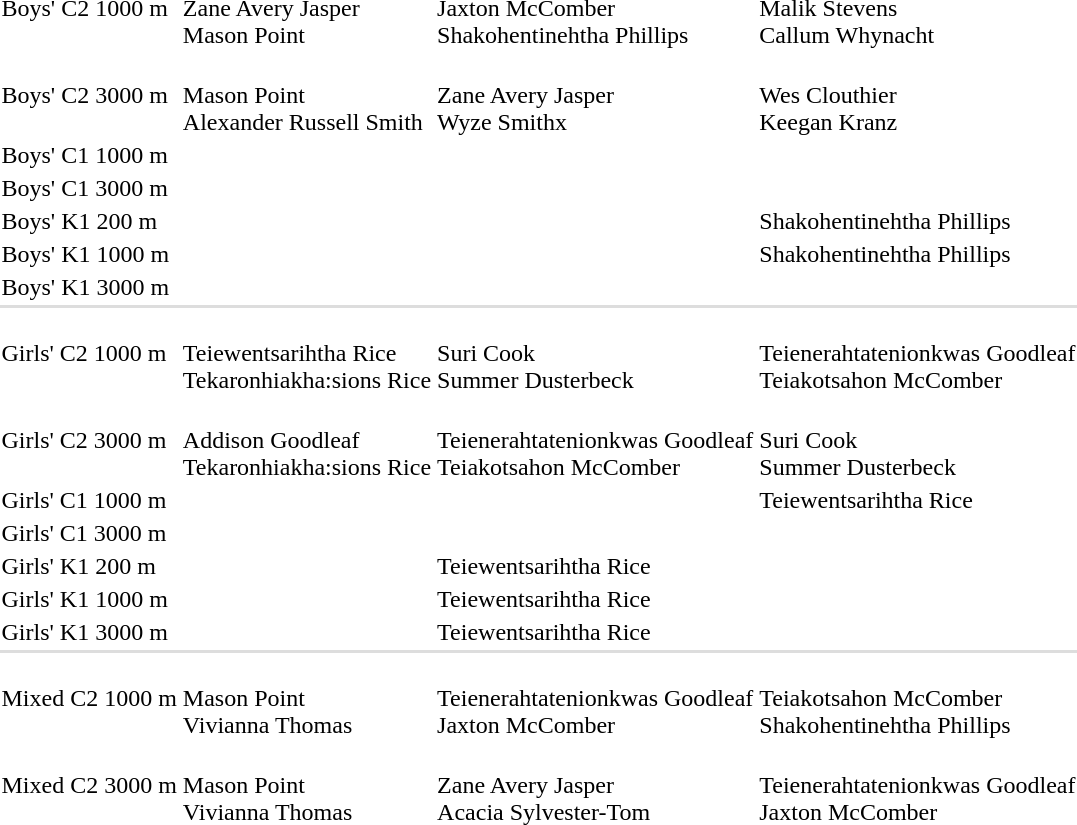<table>
<tr>
<td>Boys' C2 1000 m</td>
<td><br>Zane Avery Jasper<br>Mason Point</td>
<td><br>Jaxton McComber<br>Shakohentinehtha Phillips</td>
<td><br>Malik Stevens<br>Callum Whynacht</td>
</tr>
<tr>
<td>Boys' C2 3000 m</td>
<td><br>Mason Point<br>Alexander Russell Smith</td>
<td><br>Zane Avery Jasper<br>Wyze Smithx</td>
<td><br>Wes Clouthier<br>Keegan Kranz</td>
</tr>
<tr>
<td>Boys' C1 1000 m</td>
<td></td>
<td></td>
<td></td>
</tr>
<tr>
<td>Boys' C1 3000 m</td>
<td></td>
<td></td>
<td></td>
</tr>
<tr>
<td>Boys' K1 200 m</td>
<td></td>
<td></td>
<td>Shakohentinehtha Phillips<br></td>
</tr>
<tr>
<td>Boys' K1 1000 m</td>
<td></td>
<td></td>
<td>Shakohentinehtha Phillips<br></td>
</tr>
<tr>
<td>Boys' K1 3000 m</td>
<td></td>
<td></td>
<td></td>
</tr>
<tr bgcolor=#dddddd>
<td colspan=4></td>
</tr>
<tr>
<td>Girls' C2 1000 m</td>
<td nowrap><br>Teiewentsarihtha Rice<br>Tekaronhiakha:sions Rice</td>
<td><br>Suri Cook<br>Summer Dusterbeck</td>
<td><br>Teienerahtatenionkwas Goodleaf<br>Teiakotsahon McComber</td>
</tr>
<tr>
<td>Girls' C2 3000 m</td>
<td><br>Addison Goodleaf<br>Tekaronhiakha:sions Rice</td>
<td nowrap><br>Teienerahtatenionkwas Goodleaf<br>Teiakotsahon McComber</td>
<td><br>Suri Cook<br>Summer Dusterbeck</td>
</tr>
<tr>
<td>Girls' C1 1000 m</td>
<td></td>
<td></td>
<td>Teiewentsarihtha Rice<br></td>
</tr>
<tr>
<td>Girls' C1 3000 m</td>
<td></td>
<td></td>
<td></td>
</tr>
<tr>
<td>Girls' K1 200 m</td>
<td></td>
<td>Teiewentsarihtha Rice<br></td>
<td></td>
</tr>
<tr>
<td>Girls' K1 1000 m</td>
<td></td>
<td>Teiewentsarihtha Rice<br></td>
<td></td>
</tr>
<tr>
<td>Girls' K1 3000 m</td>
<td></td>
<td>Teiewentsarihtha Rice<br></td>
<td></td>
</tr>
<tr bgcolor=#dddddd>
<td colspan=4></td>
</tr>
<tr>
<td>Mixed C2 1000 m</td>
<td><br>Mason Point<br>Vivianna Thomas</td>
<td><br>Teienerahtatenionkwas Goodleaf<br>Jaxton McComber</td>
<td><br>Teiakotsahon McComber<br>Shakohentinehtha Phillips</td>
</tr>
<tr>
<td>Mixed C2 3000 m</td>
<td><br>Mason Point<br>Vivianna Thomas</td>
<td><br>Zane Avery Jasper<br>Acacia Sylvester-Tom</td>
<td nowrap><br>Teienerahtatenionkwas Goodleaf<br>Jaxton McComber</td>
</tr>
</table>
